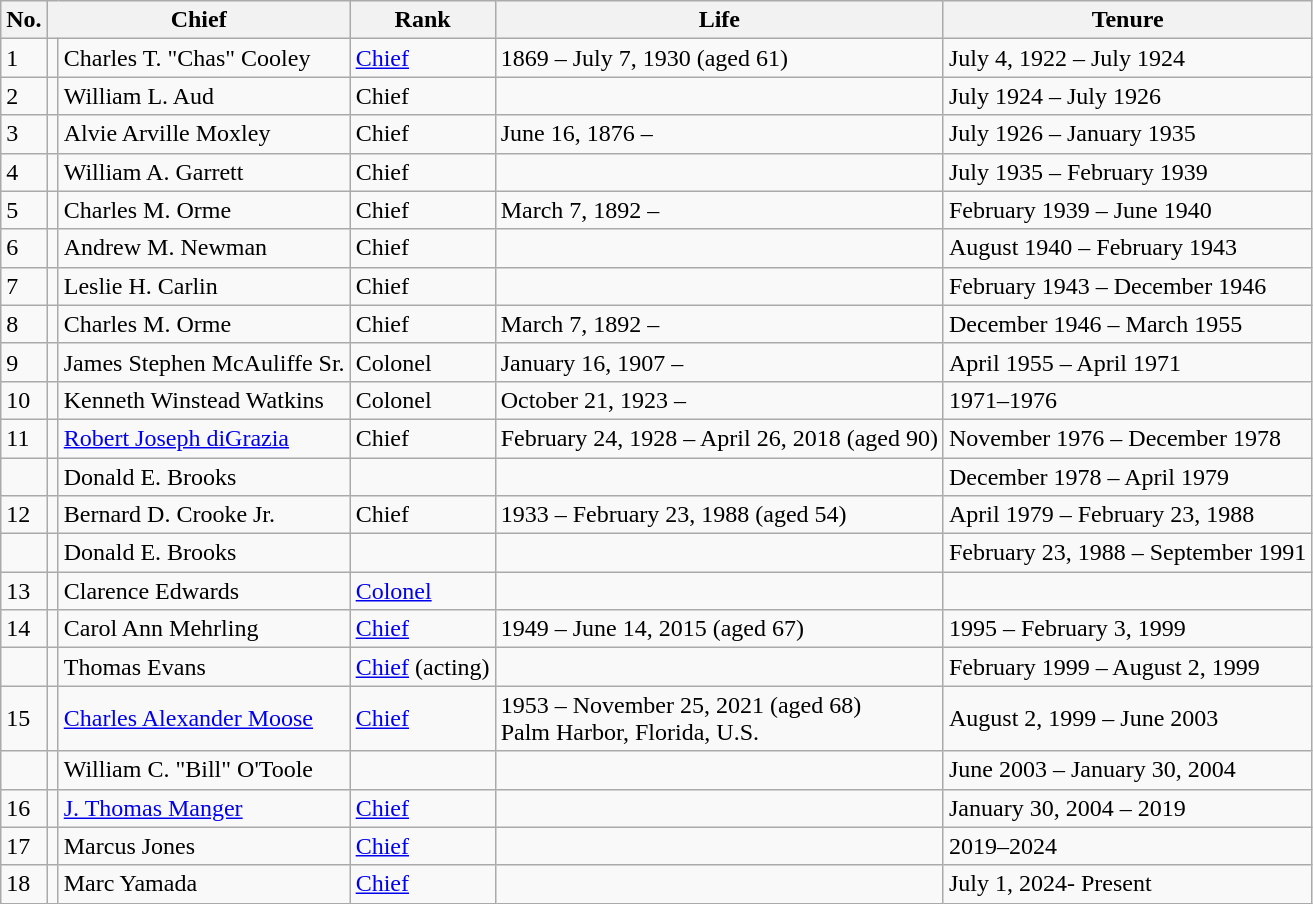<table class="wikitable">
<tr>
<th Colspan="1">No.</th>
<th Colspan="2">Chief</th>
<th Colspan="1">Rank</th>
<th Colspan="1">Life</th>
<th Colspan="1">Tenure</th>
</tr>
<tr valign="center">
<td>1</td>
<td></td>
<td>Charles T. "Chas" Cooley</td>
<td><a href='#'>Chief</a></td>
<td>1869 – July 7, 1930 (aged 61)</td>
<td>July 4, 1922 – July 1924</td>
</tr>
<tr>
<td>2</td>
<td></td>
<td>William L. Aud</td>
<td>Chief</td>
<td></td>
<td>July 1924 – July 1926</td>
</tr>
<tr>
<td>3</td>
<td></td>
<td>Alvie Arville Moxley</td>
<td>Chief</td>
<td>June 16, 1876 – </td>
<td>July 1926 – January 1935</td>
</tr>
<tr>
<td>4</td>
<td></td>
<td>William A. Garrett</td>
<td>Chief</td>
<td></td>
<td>July 1935 – February 1939</td>
</tr>
<tr>
<td>5</td>
<td></td>
<td>Charles M. Orme</td>
<td>Chief</td>
<td>March 7, 1892 – </td>
<td>February 1939 – June 1940</td>
</tr>
<tr>
<td>6</td>
<td></td>
<td>Andrew M. Newman</td>
<td>Chief</td>
<td></td>
<td>August 1940 – February 1943</td>
</tr>
<tr>
<td>7</td>
<td></td>
<td>Leslie H. Carlin</td>
<td>Chief</td>
<td></td>
<td>February 1943 – December 1946</td>
</tr>
<tr>
<td>8</td>
<td></td>
<td>Charles M. Orme</td>
<td>Chief</td>
<td>March 7, 1892 – </td>
<td>December 1946 – March 1955</td>
</tr>
<tr>
<td>9</td>
<td></td>
<td>James Stephen McAuliffe Sr.</td>
<td>Colonel</td>
<td>January 16, 1907 – </td>
<td>April 1955 – April 1971</td>
</tr>
<tr>
<td>10</td>
<td></td>
<td>Kenneth Winstead Watkins</td>
<td>Colonel</td>
<td>October 21, 1923 – </td>
<td>1971–1976</td>
</tr>
<tr>
<td>11</td>
<td></td>
<td><a href='#'>Robert Joseph diGrazia</a></td>
<td>Chief</td>
<td>February 24, 1928 – April 26, 2018 (aged 90)</td>
<td>November 1976 – December 1978</td>
</tr>
<tr>
<td></td>
<td></td>
<td>Donald E. Brooks</td>
<td></td>
<td></td>
<td>December 1978 – April 1979</td>
</tr>
<tr>
<td>12</td>
<td></td>
<td>Bernard D. Crooke Jr.</td>
<td>Chief</td>
<td>1933 – February 23, 1988 (aged 54)</td>
<td>April 1979 – February 23, 1988</td>
</tr>
<tr>
<td></td>
<td></td>
<td>Donald E. Brooks</td>
<td></td>
<td></td>
<td>February 23, 1988 – September 1991</td>
</tr>
<tr>
<td>13</td>
<td></td>
<td>Clarence Edwards</td>
<td><a href='#'>Colonel</a></td>
<td></td>
<td></td>
</tr>
<tr>
<td>14</td>
<td></td>
<td>Carol Ann Mehrling</td>
<td><a href='#'>Chief</a></td>
<td>1949 – June 14, 2015 (aged 67)</td>
<td>1995 – February 3, 1999</td>
</tr>
<tr>
<td></td>
<td></td>
<td>Thomas Evans</td>
<td><a href='#'>Chief</a> (acting)</td>
<td></td>
<td>February 1999 – August 2, 1999</td>
</tr>
<tr>
<td>15</td>
<td></td>
<td><a href='#'>Charles Alexander Moose</a></td>
<td><a href='#'>Chief</a></td>
<td>1953 – November 25, 2021 (aged 68)<br>Palm Harbor, Florida, U.S.</td>
<td>August 2, 1999 – June 2003</td>
</tr>
<tr>
<td></td>
<td></td>
<td>William C. "Bill" O'Toole</td>
<td></td>
<td></td>
<td>June 2003 – January 30, 2004</td>
</tr>
<tr>
<td>16</td>
<td></td>
<td><a href='#'>J. Thomas Manger</a></td>
<td><a href='#'>Chief</a></td>
<td></td>
<td>January 30, 2004 – 2019</td>
</tr>
<tr>
<td>17</td>
<td></td>
<td>Marcus Jones</td>
<td><a href='#'>Chief</a></td>
<td></td>
<td>2019–2024</td>
</tr>
<tr>
<td>18</td>
<td></td>
<td>Marc Yamada</td>
<td><a href='#'>Chief</a></td>
<td></td>
<td>July 1, 2024- Present</td>
</tr>
</table>
